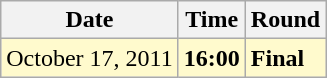<table class="wikitable">
<tr>
<th>Date</th>
<th>Time</th>
<th>Round</th>
</tr>
<tr style=background:lemonchiffon>
<td>October 17, 2011</td>
<td><strong>16:00</strong></td>
<td style=background:lemonchiffon><strong>Final</strong></td>
</tr>
</table>
